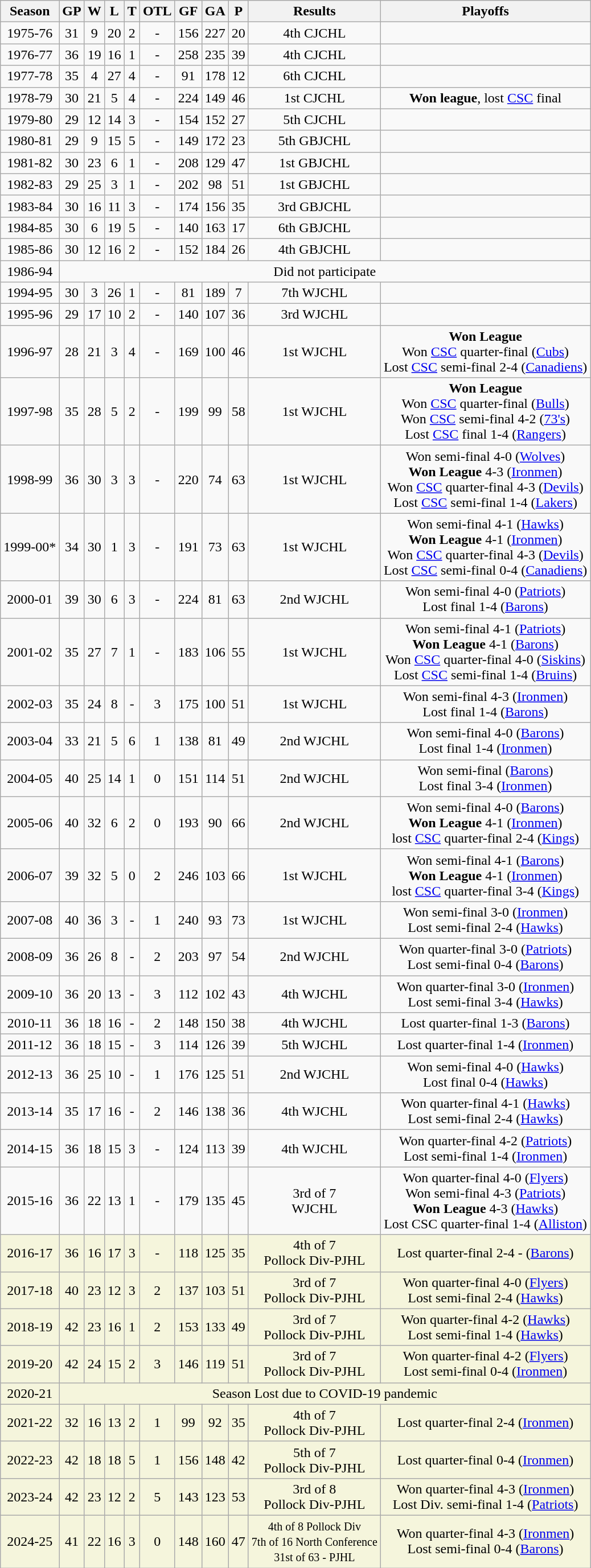<table class="wikitable">
<tr>
<th>Season</th>
<th>GP</th>
<th>W</th>
<th>L</th>
<th>T</th>
<th>OTL</th>
<th>GF</th>
<th>GA</th>
<th>P</th>
<th>Results</th>
<th>Playoffs</th>
</tr>
<tr align="center">
<td>1975-76</td>
<td>31</td>
<td>9</td>
<td>20</td>
<td>2</td>
<td>-</td>
<td>156</td>
<td>227</td>
<td>20</td>
<td>4th CJCHL</td>
<td></td>
</tr>
<tr align="center">
<td>1976-77</td>
<td>36</td>
<td>19</td>
<td>16</td>
<td>1</td>
<td>-</td>
<td>258</td>
<td>235</td>
<td>39</td>
<td>4th CJCHL</td>
<td></td>
</tr>
<tr align="center">
<td>1977-78</td>
<td>35</td>
<td>4</td>
<td>27</td>
<td>4</td>
<td>-</td>
<td>91</td>
<td>178</td>
<td>12</td>
<td>6th CJCHL</td>
<td></td>
</tr>
<tr align="center">
<td>1978-79</td>
<td>30</td>
<td>21</td>
<td>5</td>
<td>4</td>
<td>-</td>
<td>224</td>
<td>149</td>
<td>46</td>
<td>1st CJCHL</td>
<td><strong>Won league</strong>, lost <a href='#'>CSC</a> final</td>
</tr>
<tr align="center">
<td>1979-80</td>
<td>29</td>
<td>12</td>
<td>14</td>
<td>3</td>
<td>-</td>
<td>154</td>
<td>152</td>
<td>27</td>
<td>5th CJCHL</td>
<td></td>
</tr>
<tr align="center">
<td>1980-81</td>
<td>29</td>
<td>9</td>
<td>15</td>
<td>5</td>
<td>-</td>
<td>149</td>
<td>172</td>
<td>23</td>
<td>5th GBJCHL</td>
<td></td>
</tr>
<tr align="center">
<td>1981-82</td>
<td>30</td>
<td>23</td>
<td>6</td>
<td>1</td>
<td>-</td>
<td>208</td>
<td>129</td>
<td>47</td>
<td>1st GBJCHL</td>
<td></td>
</tr>
<tr align="center">
<td>1982-83</td>
<td>29</td>
<td>25</td>
<td>3</td>
<td>1</td>
<td>-</td>
<td>202</td>
<td>98</td>
<td>51</td>
<td>1st GBJCHL</td>
<td></td>
</tr>
<tr align="center">
<td>1983-84</td>
<td>30</td>
<td>16</td>
<td>11</td>
<td>3</td>
<td>-</td>
<td>174</td>
<td>156</td>
<td>35</td>
<td>3rd GBJCHL</td>
<td></td>
</tr>
<tr align="center">
<td>1984-85</td>
<td>30</td>
<td>6</td>
<td>19</td>
<td>5</td>
<td>-</td>
<td>140</td>
<td>163</td>
<td>17</td>
<td>6th GBJCHL</td>
<td></td>
</tr>
<tr align="center">
<td>1985-86</td>
<td>30</td>
<td>12</td>
<td>16</td>
<td>2</td>
<td>-</td>
<td>152</td>
<td>184</td>
<td>26</td>
<td>4th GBJCHL</td>
<td></td>
</tr>
<tr align="center">
<td>1986-94</td>
<td colspan="11">Did not participate</td>
</tr>
<tr align="center">
<td>1994-95</td>
<td>30</td>
<td>3</td>
<td>26</td>
<td>1</td>
<td>-</td>
<td>81</td>
<td>189</td>
<td>7</td>
<td>7th WJCHL</td>
<td></td>
</tr>
<tr align="center">
<td>1995-96</td>
<td>29</td>
<td>17</td>
<td>10</td>
<td>2</td>
<td>-</td>
<td>140</td>
<td>107</td>
<td>36</td>
<td>3rd WJCHL</td>
<td></td>
</tr>
<tr align="center">
<td>1996-97</td>
<td>28</td>
<td>21</td>
<td>3</td>
<td>4</td>
<td>-</td>
<td>169</td>
<td>100</td>
<td>46</td>
<td>1st WJCHL</td>
<td><strong>Won League</strong><br>Won <a href='#'>CSC</a> quarter-final (<a href='#'>Cubs</a>)<br>Lost <a href='#'>CSC</a> semi-final 2-4 (<a href='#'>Canadiens</a>)</td>
</tr>
<tr align="center">
<td>1997-98</td>
<td>35</td>
<td>28</td>
<td>5</td>
<td>2</td>
<td>-</td>
<td>199</td>
<td>99</td>
<td>58</td>
<td>1st WJCHL</td>
<td><strong>Won League</strong><br>Won  <a href='#'>CSC</a> quarter-final (<a href='#'>Bulls</a>)<br>Won <a href='#'>CSC</a> semi-final 4-2 (<a href='#'>73's</a>)<br>Lost <a href='#'>CSC</a> final 1-4 (<a href='#'>Rangers</a>)</td>
</tr>
<tr align="center">
<td>1998-99</td>
<td>36</td>
<td>30</td>
<td>3</td>
<td>3</td>
<td>-</td>
<td>220</td>
<td>74</td>
<td>63</td>
<td>1st WJCHL</td>
<td>Won semi-final 4-0 (<a href='#'>Wolves</a>)<br><strong>Won League</strong> 4-3 (<a href='#'>Ironmen</a>)<br>Won <a href='#'>CSC</a> quarter-final 4-3 (<a href='#'>Devils</a>)<br>Lost <a href='#'>CSC</a> semi-final 1-4 (<a href='#'>Lakers</a>)</td>
</tr>
<tr align="center">
<td>1999-00*</td>
<td>34</td>
<td>30</td>
<td>1</td>
<td>3</td>
<td>-</td>
<td>191</td>
<td>73</td>
<td>63</td>
<td>1st WJCHL</td>
<td>Won semi-final 4-1 (<a href='#'>Hawks</a>)<br><strong>Won League</strong> 4-1 (<a href='#'>Ironmen</a>)<br>Won <a href='#'>CSC</a> quarter-final 4-3 (<a href='#'>Devils</a>)<br>Lost <a href='#'>CSC</a> semi-final 0-4 (<a href='#'>Canadiens</a>)</td>
</tr>
<tr align="center">
<td>2000-01</td>
<td>39</td>
<td>30</td>
<td>6</td>
<td>3</td>
<td>-</td>
<td>224</td>
<td>81</td>
<td>63</td>
<td>2nd WJCHL</td>
<td>Won semi-final 4-0 (<a href='#'>Patriots</a>)<br>Lost final 1-4 (<a href='#'>Barons</a>)</td>
</tr>
<tr align="center">
<td>2001-02</td>
<td>35</td>
<td>27</td>
<td>7</td>
<td>1</td>
<td>-</td>
<td>183</td>
<td>106</td>
<td>55</td>
<td>1st WJCHL</td>
<td>Won semi-final 4-1 (<a href='#'>Patriots</a>)<br><strong>Won League</strong> 4-1 (<a href='#'>Barons</a>)<br>Won <a href='#'>CSC</a> quarter-final 4-0 (<a href='#'>Siskins</a>)<br>Lost <a href='#'>CSC</a> semi-final 1-4 (<a href='#'>Bruins</a>)</td>
</tr>
<tr align="center">
<td>2002-03</td>
<td>35</td>
<td>24</td>
<td>8</td>
<td>-</td>
<td>3</td>
<td>175</td>
<td>100</td>
<td>51</td>
<td>1st WJCHL</td>
<td>Won semi-final 4-3 (<a href='#'>Ironmen</a>)<br>Lost final 1-4 (<a href='#'>Barons</a>)</td>
</tr>
<tr align="center">
<td>2003-04</td>
<td>33</td>
<td>21</td>
<td>5</td>
<td>6</td>
<td>1</td>
<td>138</td>
<td>81</td>
<td>49</td>
<td>2nd WJCHL</td>
<td>Won semi-final 4-0 (<a href='#'>Barons</a>)<br>Lost final 1-4 (<a href='#'>Ironmen</a>)</td>
</tr>
<tr align="center">
<td>2004-05</td>
<td>40</td>
<td>25</td>
<td>14</td>
<td>1</td>
<td>0</td>
<td>151</td>
<td>114</td>
<td>51</td>
<td>2nd WJCHL</td>
<td>Won semi-final (<a href='#'>Barons</a>)<br>Lost final 3-4 (<a href='#'>Ironmen</a>)</td>
</tr>
<tr align="center">
<td>2005-06</td>
<td>40</td>
<td>32</td>
<td>6</td>
<td>2</td>
<td>0</td>
<td>193</td>
<td>90</td>
<td>66</td>
<td>2nd WJCHL</td>
<td>Won semi-final 4-0 (<a href='#'>Barons</a>)<br><strong>Won League</strong> 4-1 (<a href='#'>Ironmen</a>)<br>lost <a href='#'>CSC</a> quarter-final 2-4 (<a href='#'>Kings</a>)</td>
</tr>
<tr align="center">
<td>2006-07</td>
<td>39</td>
<td>32</td>
<td>5</td>
<td>0</td>
<td>2</td>
<td>246</td>
<td>103</td>
<td>66</td>
<td>1st WJCHL</td>
<td>Won semi-final 4-1 (<a href='#'>Barons</a>)<br><strong>Won League</strong> 4-1 (<a href='#'>Ironmen</a>)<br>lost <a href='#'>CSC</a> quarter-final 3-4 (<a href='#'>Kings</a>)</td>
</tr>
<tr align="center">
<td>2007-08</td>
<td>40</td>
<td>36</td>
<td>3</td>
<td>-</td>
<td>1</td>
<td>240</td>
<td>93</td>
<td>73</td>
<td>1st WJCHL</td>
<td>Won semi-final 3-0 (<a href='#'>Ironmen</a>)<br>Lost semi-final 2-4 (<a href='#'>Hawks</a>)</td>
</tr>
<tr align="center">
<td>2008-09</td>
<td>36</td>
<td>26</td>
<td>8</td>
<td>-</td>
<td>2</td>
<td>203</td>
<td>97</td>
<td>54</td>
<td>2nd WJCHL</td>
<td>Won quarter-final 3-0 (<a href='#'>Patriots</a>)<br>Lost semi-final 0-4 (<a href='#'>Barons</a>)</td>
</tr>
<tr align="center">
<td>2009-10</td>
<td>36</td>
<td>20</td>
<td>13</td>
<td>-</td>
<td>3</td>
<td>112</td>
<td>102</td>
<td>43</td>
<td>4th WJCHL</td>
<td>Won quarter-final 3-0 (<a href='#'>Ironmen</a>)<br>Lost semi-final 3-4 (<a href='#'>Hawks</a>)</td>
</tr>
<tr align="center">
<td>2010-11</td>
<td>36</td>
<td>18</td>
<td>16</td>
<td>-</td>
<td>2</td>
<td>148</td>
<td>150</td>
<td>38</td>
<td>4th WJCHL</td>
<td>Lost quarter-final 1-3 (<a href='#'>Barons</a>)</td>
</tr>
<tr align="center">
<td>2011-12</td>
<td>36</td>
<td>18</td>
<td>15</td>
<td>-</td>
<td>3</td>
<td>114</td>
<td>126</td>
<td>39</td>
<td>5th WJCHL</td>
<td>Lost quarter-final 1-4 (<a href='#'>Ironmen</a>)</td>
</tr>
<tr align="center">
<td>2012-13</td>
<td>36</td>
<td>25</td>
<td>10</td>
<td>-</td>
<td>1</td>
<td>176</td>
<td>125</td>
<td>51</td>
<td>2nd WJCHL</td>
<td>Won semi-final 4-0 (<a href='#'>Hawks</a>)<br>Lost final 0-4 (<a href='#'>Hawks</a>)</td>
</tr>
<tr align="center">
<td>2013-14</td>
<td>35</td>
<td>17</td>
<td>16</td>
<td>-</td>
<td>2</td>
<td>146</td>
<td>138</td>
<td>36</td>
<td>4th WJCHL</td>
<td>Won quarter-final 4-1 (<a href='#'>Hawks</a>)<br>Lost semi-final 2-4 (<a href='#'>Hawks</a>)</td>
</tr>
<tr align="center">
<td>2014-15</td>
<td>36</td>
<td>18</td>
<td>15</td>
<td>3</td>
<td>-</td>
<td>124</td>
<td>113</td>
<td>39</td>
<td>4th WJCHL</td>
<td>Won quarter-final 4-2 (<a href='#'>Patriots</a>)<br>Lost semi-final 1-4 (<a href='#'>Ironmen</a>)</td>
</tr>
<tr align="center">
<td>2015-16</td>
<td>36</td>
<td>22</td>
<td>13</td>
<td>1</td>
<td>-</td>
<td>179</td>
<td>135</td>
<td>45</td>
<td>3rd of 7<br> WJCHL</td>
<td>Won quarter-final 4-0 (<a href='#'>Flyers</a>)<br>Won semi-final 4-3 (<a href='#'>Patriots</a>)<br><strong>Won League</strong> 4-3 (<a href='#'>Hawks</a>)<br>Lost CSC quarter-final 1-4 (<a href='#'>Alliston</a>)</td>
</tr>
<tr align="center"  bgcolor="beige">
<td>2016-17</td>
<td>36</td>
<td>16</td>
<td>17</td>
<td>3</td>
<td>-</td>
<td>118</td>
<td>125</td>
<td>35</td>
<td>4th of 7<br>Pollock Div-PJHL</td>
<td>Lost quarter-final 2-4 - (<a href='#'>Barons</a>)</td>
</tr>
<tr align="center"  bgcolor="beige">
<td>2017-18</td>
<td>40</td>
<td>23</td>
<td>12</td>
<td>3</td>
<td>2</td>
<td>137</td>
<td>103</td>
<td>51</td>
<td>3rd of 7<br>Pollock Div-PJHL</td>
<td>Won quarter-final 4-0 (<a href='#'>Flyers</a>)<br>Lost semi-final 2-4 (<a href='#'>Hawks</a>)</td>
</tr>
<tr align="center"  bgcolor="beige">
<td>2018-19</td>
<td>42</td>
<td>23</td>
<td>16</td>
<td>1</td>
<td>2</td>
<td>153</td>
<td>133</td>
<td>49</td>
<td>3rd of 7<br>Pollock Div-PJHL</td>
<td>Won quarter-final 4-2 (<a href='#'>Hawks</a>)<br>Lost semi-final 1-4 (<a href='#'>Hawks</a>)</td>
</tr>
<tr align="center"  bgcolor="beige">
<td>2019-20</td>
<td>42</td>
<td>24</td>
<td>15</td>
<td>2</td>
<td>3</td>
<td>146</td>
<td>119</td>
<td>51</td>
<td>3rd of 7<br>Pollock Div-PJHL</td>
<td>Won quarter-final 4-2 (<a href='#'>Flyers</a>)<br>Lost semi-final 0-4 (<a href='#'>Ironmen</a>)</td>
</tr>
<tr align="center" bgcolor="beige">
<td>2020-21</td>
<td colspan="10">Season Lost due to COVID-19 pandemic</td>
</tr>
<tr align="center"  bgcolor="beige">
<td>2021-22</td>
<td>32</td>
<td>16</td>
<td>13</td>
<td>2</td>
<td>1</td>
<td>99</td>
<td>92</td>
<td>35</td>
<td>4th of 7<br>Pollock Div-PJHL</td>
<td>Lost quarter-final 2-4 (<a href='#'>Ironmen</a>)</td>
</tr>
<tr align="center"  bgcolor="beige">
<td>2022-23</td>
<td>42</td>
<td>18</td>
<td>18</td>
<td>5</td>
<td>1</td>
<td>156</td>
<td>148</td>
<td>42</td>
<td>5th of 7<br>Pollock Div-PJHL</td>
<td>Lost quarter-final 0-4 (<a href='#'>Ironmen</a>)</td>
</tr>
<tr align="center"  bgcolor="beige">
<td>2023-24</td>
<td>42</td>
<td>23</td>
<td>12</td>
<td>2</td>
<td>5</td>
<td>143</td>
<td>123</td>
<td>53</td>
<td>3rd of 8<br>Pollock Div-PJHL</td>
<td>Won quarter-final 4-3 (<a href='#'>Ironmen</a>)<br>Lost Div. semi-final 1-4 (<a href='#'>Patriots</a>)</td>
</tr>
<tr align="center"  bgcolor="beige">
<td>2024-25</td>
<td>41</td>
<td>22</td>
<td>16</td>
<td>3</td>
<td>0</td>
<td>148</td>
<td>160</td>
<td>47</td>
<td><small>4th of 8 Pollock Div<br>7th of 16 North Conference <br>31st of 63 - PJHL </small></td>
<td>Won quarter-final 4-3 (<a href='#'>Ironmen</a>)<br>Lost semi-final 0-4 (<a href='#'>Barons</a>)</td>
</tr>
</table>
